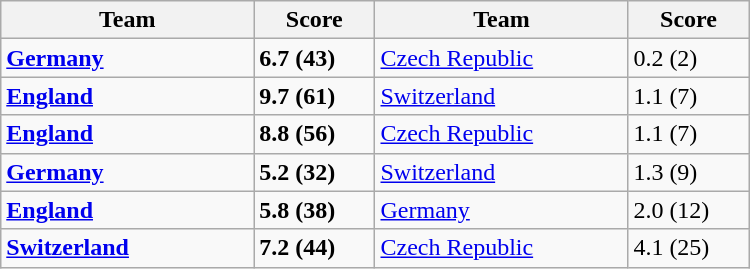<table class="wikitable" width=500>
<tr>
<th width=25%>Team</th>
<th width=12%>Score</th>
<th width=25%>Team</th>
<th width=12%>Score</th>
</tr>
<tr style="vertical-align: top;">
<td> <strong><a href='#'>Germany</a></strong></td>
<td><strong>6.7 (43)</strong></td>
<td> <a href='#'>Czech Republic</a></td>
<td>0.2 (2)</td>
</tr>
<tr>
<td> <strong><a href='#'>England</a></strong></td>
<td><strong>9.7 (61)</strong></td>
<td> <a href='#'>Switzerland</a></td>
<td>1.1 (7)</td>
</tr>
<tr>
<td> <strong><a href='#'>England</a></strong></td>
<td><strong>8.8 (56)</strong></td>
<td> <a href='#'>Czech Republic</a></td>
<td>1.1 (7)</td>
</tr>
<tr>
<td> <strong><a href='#'>Germany</a></strong></td>
<td><strong>5.2 (32)</strong></td>
<td> <a href='#'>Switzerland</a></td>
<td>1.3 (9)</td>
</tr>
<tr>
<td> <strong><a href='#'>England</a></strong></td>
<td><strong>5.8 (38)</strong></td>
<td> <a href='#'>Germany</a></td>
<td>2.0 (12)</td>
</tr>
<tr>
<td> <strong><a href='#'>Switzerland</a></strong></td>
<td><strong>7.2 (44)</strong></td>
<td> <a href='#'>Czech Republic</a></td>
<td>4.1 (25)</td>
</tr>
</table>
